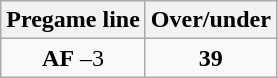<table class="wikitable">
<tr align="center">
<th style=>Pregame line</th>
<th style=>Over/under</th>
</tr>
<tr align="center">
<td><strong>AF</strong> –3</td>
<td><strong>39</strong></td>
</tr>
</table>
